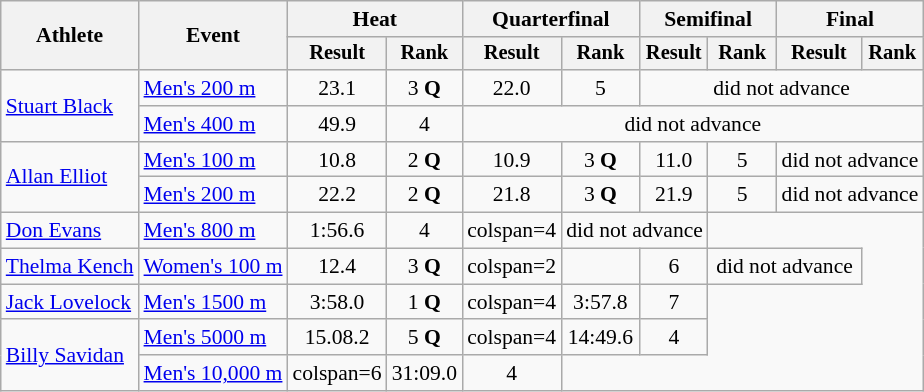<table class=wikitable style=font-size:90%>
<tr>
<th rowspan=2>Athlete</th>
<th rowspan=2>Event</th>
<th colspan=2>Heat</th>
<th colspan=2>Quarterfinal</th>
<th colspan=2>Semifinal</th>
<th colspan=2>Final</th>
</tr>
<tr style=font-size:95%>
<th>Result</th>
<th>Rank</th>
<th>Result</th>
<th>Rank</th>
<th>Result</th>
<th>Rank</th>
<th>Result</th>
<th>Rank</th>
</tr>
<tr align=center>
<td align=left rowspan=2><a href='#'>Stuart Black</a></td>
<td align=left><a href='#'>Men's 200 m</a></td>
<td>23.1</td>
<td>3 <strong>Q</strong></td>
<td>22.0</td>
<td>5</td>
<td colspan=4>did not advance</td>
</tr>
<tr align=center>
<td align=left><a href='#'>Men's 400 m</a></td>
<td>49.9</td>
<td>4</td>
<td colspan=6>did not advance</td>
</tr>
<tr align=center>
<td align=left rowspan=2><a href='#'>Allan Elliot</a></td>
<td align=left><a href='#'>Men's 100 m</a></td>
<td>10.8</td>
<td>2 <strong>Q</strong></td>
<td>10.9</td>
<td>3 <strong>Q</strong></td>
<td>11.0</td>
<td>5</td>
<td colspan=2>did not advance</td>
</tr>
<tr align=center>
<td align=left><a href='#'>Men's 200 m</a></td>
<td>22.2</td>
<td>2 <strong>Q</strong></td>
<td>21.8</td>
<td>3 <strong>Q</strong></td>
<td>21.9</td>
<td>5</td>
<td colspan=2>did not advance</td>
</tr>
<tr align=center>
<td align=left><a href='#'>Don Evans</a></td>
<td align=left><a href='#'>Men's 800 m</a></td>
<td>1:56.6</td>
<td>4</td>
<td>colspan=4 </td>
<td colspan=2>did not advance</td>
</tr>
<tr align=center>
<td align=left><a href='#'>Thelma Kench</a></td>
<td align=left><a href='#'>Women's 100 m</a></td>
<td>12.4</td>
<td>3 <strong>Q</strong></td>
<td>colspan=2 </td>
<td></td>
<td>6</td>
<td colspan=2>did not advance</td>
</tr>
<tr align=center>
<td align=left><a href='#'>Jack Lovelock</a></td>
<td align=left><a href='#'>Men's 1500 m</a></td>
<td>3:58.0</td>
<td>1 <strong>Q</strong></td>
<td>colspan=4 </td>
<td>3:57.8</td>
<td>7</td>
</tr>
<tr align=center>
<td align=left rowspan=2><a href='#'>Billy Savidan</a></td>
<td align=left><a href='#'>Men's 5000 m</a></td>
<td>15.08.2</td>
<td>5 <strong>Q</strong></td>
<td>colspan=4 </td>
<td>14:49.6</td>
<td>4</td>
</tr>
<tr align=center>
<td align=left><a href='#'>Men's 10,000 m</a></td>
<td>colspan=6 </td>
<td>31:09.0</td>
<td>4</td>
</tr>
</table>
